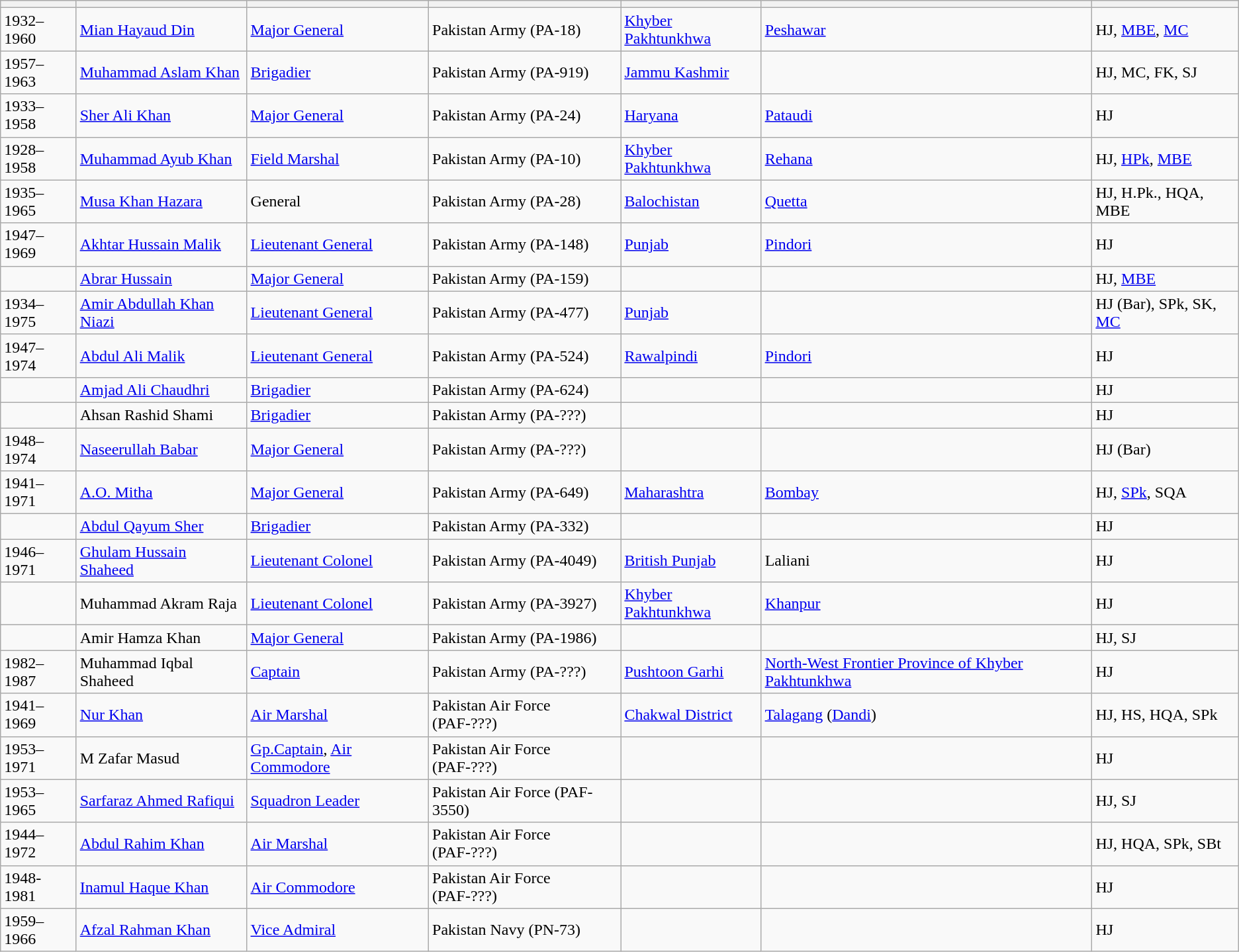<table class="wikitable sortable">
<tr>
<th></th>
<th></th>
<th></th>
<th></th>
<th></th>
<th></th>
<th></th>
</tr>
<tr>
<td>1932–1960</td>
<td><a href='#'>Mian Hayaud Din</a></td>
<td><a href='#'>Major General</a></td>
<td> Pakistan Army (PA-18)</td>
<td><a href='#'>Khyber Pakhtunkhwa</a></td>
<td><a href='#'>Peshawar</a></td>
<td>HJ, <a href='#'>MBE</a>, <a href='#'>MC</a></td>
</tr>
<tr>
<td>1957–1963</td>
<td><a href='#'>Muhammad Aslam Khan</a></td>
<td><a href='#'>Brigadier</a></td>
<td> Pakistan Army (PA-919)</td>
<td><a href='#'>Jammu Kashmir</a></td>
<td></td>
<td>HJ, MC, FK, SJ</td>
</tr>
<tr>
<td>1933–1958</td>
<td><a href='#'>Sher Ali Khan</a></td>
<td><a href='#'>Major General</a></td>
<td> Pakistan Army (PA-24)</td>
<td><a href='#'>Haryana</a></td>
<td><a href='#'>Pataudi</a></td>
<td>HJ</td>
</tr>
<tr>
<td>1928–1958</td>
<td><a href='#'>Muhammad Ayub Khan</a></td>
<td><a href='#'>Field Marshal</a></td>
<td> Pakistan Army (PA-10)</td>
<td><a href='#'>Khyber Pakhtunkhwa</a></td>
<td><a href='#'>Rehana</a></td>
<td>HJ, <a href='#'>HPk</a>, <a href='#'>MBE</a></td>
</tr>
<tr>
<td>1935–1965</td>
<td><a href='#'>Musa Khan Hazara</a></td>
<td>General</td>
<td> Pakistan Army (PA-28)</td>
<td><a href='#'>Balochistan</a></td>
<td><a href='#'>Quetta</a></td>
<td>HJ, H.Pk., HQA, MBE</td>
</tr>
<tr>
<td>1947–1969</td>
<td><a href='#'>Akhtar Hussain Malik</a></td>
<td><a href='#'>Lieutenant General</a></td>
<td> Pakistan Army (PA-148)</td>
<td><a href='#'>Punjab</a></td>
<td><a href='#'>Pindori</a></td>
<td>HJ</td>
</tr>
<tr>
<td></td>
<td><a href='#'>Abrar Hussain</a></td>
<td><a href='#'>Major General</a></td>
<td> Pakistan Army (PA-159)</td>
<td></td>
<td></td>
<td>HJ, <a href='#'>MBE</a></td>
</tr>
<tr>
<td>1934–1975</td>
<td><a href='#'>Amir Abdullah Khan Niazi</a></td>
<td><a href='#'>Lieutenant General</a></td>
<td> Pakistan Army (PA-477)</td>
<td><a href='#'>Punjab</a></td>
<td></td>
<td>HJ (Bar), SPk, SK, <a href='#'>MC</a></td>
</tr>
<tr>
<td>1947–1974</td>
<td><a href='#'>Abdul Ali Malik</a></td>
<td><a href='#'>Lieutenant General</a></td>
<td> Pakistan Army (PA-524)</td>
<td><a href='#'>Rawalpindi</a></td>
<td><a href='#'>Pindori</a></td>
<td>HJ</td>
</tr>
<tr>
<td></td>
<td><a href='#'>Amjad Ali Chaudhri</a></td>
<td><a href='#'>Brigadier</a></td>
<td> Pakistan Army (PA-624)</td>
<td></td>
<td></td>
<td>HJ</td>
</tr>
<tr>
<td></td>
<td>Ahsan Rashid Shami</td>
<td><a href='#'>Brigadier</a></td>
<td> Pakistan Army (PA-???)</td>
<td></td>
<td></td>
<td>HJ</td>
</tr>
<tr>
<td>1948–1974</td>
<td><a href='#'>Naseerullah Babar</a></td>
<td><a href='#'>Major General</a></td>
<td> Pakistan Army (PA-???)</td>
<td></td>
<td></td>
<td>HJ (Bar)</td>
</tr>
<tr>
<td>1941–1971</td>
<td><a href='#'>A.O. Mitha</a></td>
<td><a href='#'>Major General</a></td>
<td> Pakistan Army (PA-649)</td>
<td><a href='#'>Maharashtra</a></td>
<td><a href='#'>Bombay</a></td>
<td>HJ, <a href='#'>SPk</a>, SQA</td>
</tr>
<tr>
<td></td>
<td><a href='#'>Abdul Qayum Sher</a></td>
<td><a href='#'>Brigadier</a></td>
<td> Pakistan Army (PA-332)</td>
<td></td>
<td></td>
<td>HJ</td>
</tr>
<tr>
<td>1946–1971</td>
<td><a href='#'>Ghulam Hussain Shaheed</a></td>
<td><a href='#'>Lieutenant Colonel</a></td>
<td> Pakistan Army (PA-4049)</td>
<td><a href='#'>British Punjab</a></td>
<td>Laliani</td>
<td>HJ</td>
</tr>
<tr>
<td></td>
<td>Muhammad Akram Raja</td>
<td><a href='#'>Lieutenant Colonel</a></td>
<td> Pakistan Army (PA-3927)</td>
<td><a href='#'>Khyber Pakhtunkhwa</a></td>
<td><a href='#'>Khanpur</a></td>
<td>HJ</td>
</tr>
<tr>
<td></td>
<td>Amir Hamza Khan</td>
<td><a href='#'>Major General</a></td>
<td> Pakistan Army (PA-1986)</td>
<td></td>
<td></td>
<td>HJ, SJ</td>
</tr>
<tr>
<td>1982–1987</td>
<td>Muhammad Iqbal Shaheed</td>
<td><a href='#'>Captain</a></td>
<td> Pakistan Army (PA-???)</td>
<td><a href='#'>Pushtoon Garhi</a></td>
<td><a href='#'>North-West Frontier Province of Khyber Pakhtunkhwa</a></td>
<td>HJ</td>
</tr>
<tr>
<td>1941–1969</td>
<td><a href='#'>Nur Khan</a></td>
<td><a href='#'>Air Marshal</a></td>
<td> Pakistan Air Force (PAF-???)</td>
<td><a href='#'>Chakwal District</a></td>
<td><a href='#'>Talagang</a> (<a href='#'>Dandi</a>)</td>
<td>HJ, HS, HQA, SPk</td>
</tr>
<tr>
<td>1953–1971</td>
<td>M Zafar Masud</td>
<td><a href='#'>Gp.Captain</a>, <a href='#'>Air Commodore</a></td>
<td> Pakistan Air Force (PAF-???)</td>
<td></td>
<td></td>
<td>HJ</td>
</tr>
<tr>
<td>1953–1965</td>
<td><a href='#'>Sarfaraz Ahmed Rafiqui</a></td>
<td><a href='#'>Squadron Leader</a></td>
<td> Pakistan Air Force (PAF-3550)</td>
<td></td>
<td></td>
<td>HJ, SJ</td>
</tr>
<tr>
<td>1944–1972</td>
<td><a href='#'>Abdul Rahim Khan</a></td>
<td><a href='#'>Air Marshal</a></td>
<td> Pakistan Air Force (PAF-???)</td>
<td></td>
<td></td>
<td>HJ, HQA, SPk, SBt</td>
</tr>
<tr>
<td>1948-1981</td>
<td><a href='#'>Inamul Haque Khan</a></td>
<td><a href='#'>Air Commodore</a></td>
<td> Pakistan Air Force (PAF-???)</td>
<td></td>
<td></td>
<td>HJ</td>
</tr>
<tr>
<td>1959–1966</td>
<td><a href='#'>Afzal Rahman Khan</a></td>
<td><a href='#'>Vice Admiral</a></td>
<td> Pakistan Navy (PN-73)</td>
<td></td>
<td></td>
<td>HJ</td>
</tr>
</table>
